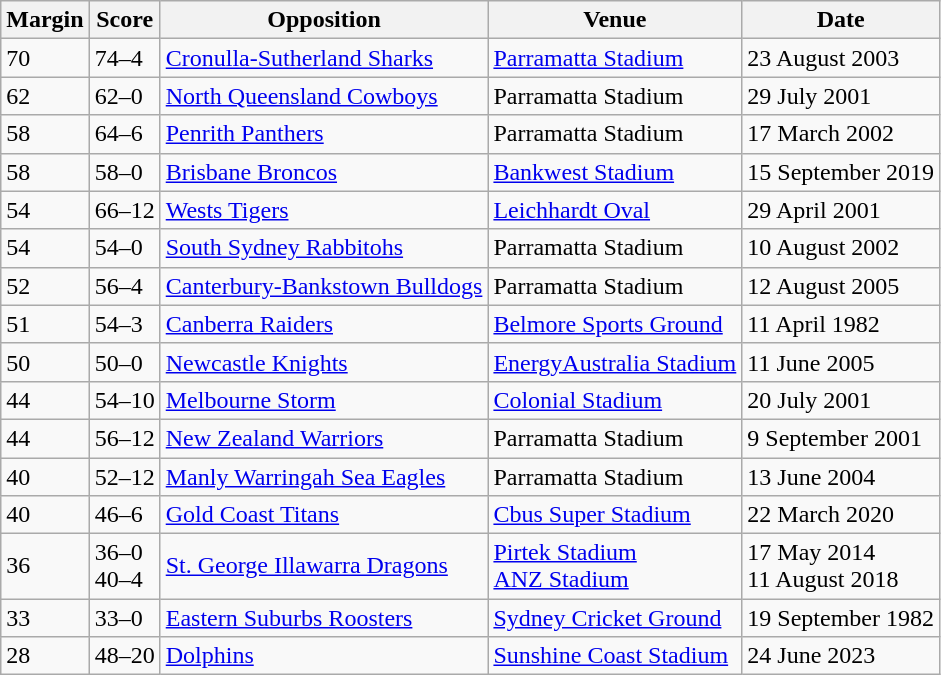<table class="wikitable" style="text-align:left;">
<tr>
<th>Margin</th>
<th>Score</th>
<th>Opposition</th>
<th>Venue</th>
<th>Date</th>
</tr>
<tr>
<td>70</td>
<td>74–4</td>
<td> <a href='#'>Cronulla-Sutherland Sharks</a></td>
<td><a href='#'>Parramatta Stadium</a></td>
<td>23 August 2003</td>
</tr>
<tr>
<td>62</td>
<td>62–0</td>
<td> <a href='#'>North Queensland Cowboys</a></td>
<td>Parramatta Stadium</td>
<td>29 July 2001</td>
</tr>
<tr>
<td>58</td>
<td>64–6</td>
<td> <a href='#'>Penrith Panthers</a></td>
<td>Parramatta Stadium</td>
<td>17 March 2002</td>
</tr>
<tr>
<td>58</td>
<td>58–0</td>
<td> <a href='#'>Brisbane Broncos</a></td>
<td><a href='#'>Bankwest Stadium</a></td>
<td>15 September 2019</td>
</tr>
<tr>
<td>54</td>
<td>66–12</td>
<td> <a href='#'>Wests Tigers</a></td>
<td><a href='#'>Leichhardt Oval</a></td>
<td>29 April 2001</td>
</tr>
<tr>
<td>54</td>
<td>54–0</td>
<td> <a href='#'>South Sydney Rabbitohs</a></td>
<td>Parramatta Stadium</td>
<td>10 August 2002</td>
</tr>
<tr>
<td>52</td>
<td>56–4</td>
<td> <a href='#'>Canterbury-Bankstown Bulldogs</a></td>
<td>Parramatta Stadium</td>
<td>12 August 2005</td>
</tr>
<tr>
<td>51</td>
<td>54–3</td>
<td> <a href='#'>Canberra Raiders</a></td>
<td><a href='#'>Belmore Sports Ground</a></td>
<td>11 April 1982</td>
</tr>
<tr>
<td>50</td>
<td>50–0</td>
<td> <a href='#'>Newcastle Knights</a></td>
<td><a href='#'>EnergyAustralia Stadium</a></td>
<td>11 June 2005</td>
</tr>
<tr>
<td>44</td>
<td>54–10</td>
<td> <a href='#'>Melbourne Storm</a></td>
<td><a href='#'>Colonial Stadium</a></td>
<td>20 July 2001</td>
</tr>
<tr>
<td>44</td>
<td>56–12</td>
<td> <a href='#'>New Zealand Warriors</a></td>
<td>Parramatta Stadium</td>
<td>9 September 2001</td>
</tr>
<tr>
<td>40</td>
<td>52–12</td>
<td> <a href='#'>Manly Warringah Sea Eagles</a></td>
<td>Parramatta Stadium</td>
<td>13 June 2004</td>
</tr>
<tr>
<td>40</td>
<td>46–6</td>
<td> <a href='#'>Gold Coast Titans</a></td>
<td><a href='#'>Cbus Super Stadium</a></td>
<td>22 March 2020</td>
</tr>
<tr>
<td>36</td>
<td>36–0<br>40–4</td>
<td> <a href='#'>St. George Illawarra Dragons</a></td>
<td><a href='#'>Pirtek Stadium</a><br><a href='#'>ANZ Stadium</a></td>
<td>17 May 2014<br>11 August 2018</td>
</tr>
<tr>
<td>33</td>
<td>33–0</td>
<td> <a href='#'>Eastern Suburbs Roosters</a></td>
<td><a href='#'>Sydney Cricket Ground</a></td>
<td>19 September 1982</td>
</tr>
<tr>
<td>28</td>
<td>48–20</td>
<td> <a href='#'>Dolphins</a></td>
<td><a href='#'>Sunshine Coast Stadium</a></td>
<td>24 June 2023</td>
</tr>
</table>
